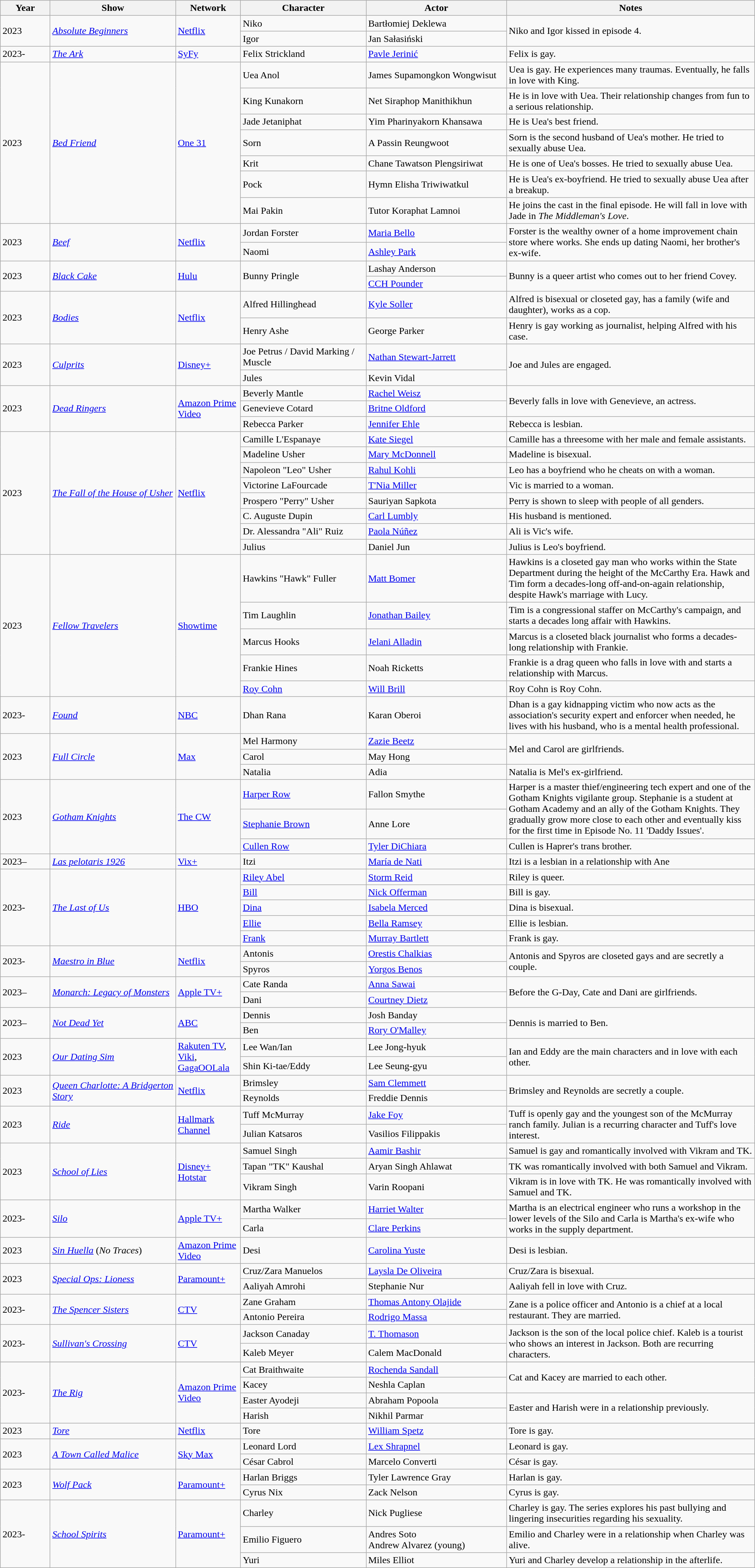<table class="wikitable sortable" style="margins:auto; width=100%;">
<tr>
<th style="width:75px;">Year</th>
<th style="width:200px;">Show</th>
<th style="width:100px;">Network</th>
<th style="width:200px;">Character</th>
<th style="width:225px;">Actor</th>
<th>Notes</th>
</tr>
<tr>
<td rowspan="2">2023</td>
<td rowspan="2"><em><a href='#'>Absolute Beginners</a></em></td>
<td rowspan="2"><a href='#'>Netflix</a></td>
<td>Niko</td>
<td>Bartłomiej Deklewa</td>
<td rowspan="2">Niko and Igor kissed in episode 4.</td>
</tr>
<tr>
<td>Igor</td>
<td>Jan Sałasiński</td>
</tr>
<tr>
<td>2023-</td>
<td><em><a href='#'>The Ark</a></em></td>
<td><a href='#'>SyFy</a></td>
<td>Felix Strickland</td>
<td><a href='#'>Pavle Jerinić</a></td>
<td>Felix is gay.</td>
</tr>
<tr>
<td rowspan="7">2023</td>
<td rowspan="7"><em><a href='#'>Bed Friend</a></em></td>
<td rowspan="7"><a href='#'>One 31</a></td>
<td>Uea Anol</td>
<td>James Supamongkon Wongwisut</td>
<td>Uea is gay. He experiences many traumas. Eventually, he falls in love with King.</td>
</tr>
<tr>
<td>King Kunakorn</td>
<td>Net Siraphop Manithikhun</td>
<td>He is in love with Uea. Their relationship changes from fun to a serious relationship.</td>
</tr>
<tr>
<td>Jade Jetaniphat</td>
<td>Yim Pharinyakorn Khansawa</td>
<td>He is Uea's best friend.</td>
</tr>
<tr>
<td>Sorn</td>
<td>A Passin Reungwoot</td>
<td>Sorn is the second husband of Uea's mother. He tried to sexually abuse Uea.</td>
</tr>
<tr>
<td>Krit</td>
<td>Chane Tawatson Plengsiriwat</td>
<td>He is one of Uea's bosses. He tried to sexually abuse Uea.</td>
</tr>
<tr>
<td>Pock</td>
<td>Hymn Elisha Triwiwatkul</td>
<td>He is Uea's ex-boyfriend. He tried to sexually abuse Uea after a breakup.</td>
</tr>
<tr>
<td>Mai Pakin</td>
<td>Tutor Koraphat Lamnoi</td>
<td>He joins the cast in the final episode. He will fall in love with Jade in <em>The Middleman's Love</em>.</td>
</tr>
<tr>
<td rowspan="2">2023</td>
<td rowspan="2"><em><a href='#'>Beef</a></em></td>
<td rowspan="2"><a href='#'>Netflix</a></td>
<td>Jordan Forster</td>
<td><a href='#'>Maria Bello</a></td>
<td rowspan="2">Forster is the wealthy owner of a home improvement chain store where works. She ends up dating Naomi, her brother's ex-wife.</td>
</tr>
<tr>
<td>Naomi</td>
<td><a href='#'>Ashley Park</a></td>
</tr>
<tr>
<td rowspan="2">2023</td>
<td rowspan="2"><em><a href='#'>Black Cake</a></em></td>
<td rowspan="2"><a href='#'>Hulu</a></td>
<td rowspan="2">Bunny Pringle</td>
<td>Lashay Anderson</td>
<td rowspan="2">Bunny is a queer artist who comes out to her friend Covey.</td>
</tr>
<tr>
<td><a href='#'>CCH Pounder</a></td>
</tr>
<tr>
<td rowspan="2">2023</td>
<td rowspan="2"><em><a href='#'>Bodies</a></em></td>
<td rowspan="2"><a href='#'>Netflix</a></td>
<td>Alfred Hillinghead</td>
<td><a href='#'>Kyle Soller</a></td>
<td>Alfred is bisexual or closeted gay, has a family (wife and daughter), works as a cop.</td>
</tr>
<tr>
<td>Henry Ashe</td>
<td>George Parker</td>
<td>Henry is gay working as journalist, helping Alfred with his case.</td>
</tr>
<tr>
<td rowspan="2">2023</td>
<td rowspan="2"><em><a href='#'>Culprits</a></em></td>
<td rowspan="2"><a href='#'>Disney+</a></td>
<td>Joe Petrus / David Marking / Muscle</td>
<td><a href='#'>Nathan Stewart-Jarrett</a></td>
<td rowspan="2">Joe and Jules are engaged.</td>
</tr>
<tr>
<td>Jules</td>
<td>Kevin Vidal</td>
</tr>
<tr>
<td rowspan="3">2023</td>
<td rowspan="3"><em><a href='#'>Dead Ringers</a></em></td>
<td rowspan="3"><a href='#'>Amazon Prime Video</a></td>
<td>Beverly Mantle</td>
<td><a href='#'>Rachel Weisz</a></td>
<td rowspan="2">Beverly falls in love with Genevieve, an actress.</td>
</tr>
<tr>
<td>Genevieve Cotard</td>
<td><a href='#'>Britne Oldford</a></td>
</tr>
<tr>
<td>Rebecca Parker</td>
<td><a href='#'>Jennifer Ehle</a></td>
<td>Rebecca is lesbian.</td>
</tr>
<tr>
<td rowspan="8">2023</td>
<td rowspan="8"><em><a href='#'>The Fall of the House of Usher</a></em></td>
<td rowspan="8"><a href='#'>Netflix</a></td>
<td>Camille L'Espanaye</td>
<td><a href='#'>Kate Siegel</a></td>
<td>Camille has a threesome with her male and female assistants.</td>
</tr>
<tr>
<td>Madeline Usher</td>
<td><a href='#'>Mary McDonnell</a></td>
<td>Madeline is bisexual.</td>
</tr>
<tr>
<td>Napoleon "Leo" Usher</td>
<td><a href='#'>Rahul Kohli</a></td>
<td>Leo has a boyfriend who he cheats on with a woman.</td>
</tr>
<tr>
<td>Victorine LaFourcade</td>
<td><a href='#'>T'Nia Miller</a></td>
<td>Vic is married to a woman.</td>
</tr>
<tr>
<td>Prospero "Perry" Usher</td>
<td>Sauriyan Sapkota</td>
<td>Perry is shown to sleep with people of all genders.</td>
</tr>
<tr>
<td>C. Auguste Dupin</td>
<td><a href='#'>Carl Lumbly</a></td>
<td>His husband is mentioned.</td>
</tr>
<tr>
<td>Dr. Alessandra "Ali" Ruiz</td>
<td><a href='#'>Paola Núñez</a></td>
<td>Ali is Vic's wife.</td>
</tr>
<tr>
<td>Julius</td>
<td>Daniel Jun</td>
<td>Julius is Leo's boyfriend.</td>
</tr>
<tr>
<td rowspan="5">2023</td>
<td rowspan="5"><em><a href='#'>Fellow Travelers</a></em></td>
<td rowspan="5"><a href='#'>Showtime</a></td>
<td>Hawkins "Hawk" Fuller</td>
<td><a href='#'>Matt Bomer</a></td>
<td>Hawkins is a closeted gay man who works within the State Department during the height of the McCarthy Era. Hawk and Tim  form a decades-long off-and-on-again relationship, despite Hawk's marriage with Lucy.</td>
</tr>
<tr>
<td>Tim Laughlin</td>
<td><a href='#'>Jonathan Bailey</a></td>
<td>Tim is a congressional staffer on McCarthy's campaign, and starts a decades long affair with Hawkins.</td>
</tr>
<tr>
<td>Marcus Hooks</td>
<td><a href='#'>Jelani Alladin</a></td>
<td>Marcus is a closeted black journalist who forms a decades-long relationship with Frankie.</td>
</tr>
<tr>
<td>Frankie Hines</td>
<td>Noah Ricketts</td>
<td>Frankie is a drag queen who falls in love with and starts a relationship with Marcus.</td>
</tr>
<tr>
<td><a href='#'>Roy Cohn</a></td>
<td><a href='#'>Will Brill</a></td>
<td>Roy Cohn is Roy Cohn.</td>
</tr>
<tr>
<td>2023-</td>
<td><em><a href='#'>Found</a></em></td>
<td><a href='#'>NBC</a></td>
<td>Dhan Rana</td>
<td>Karan Oberoi</td>
<td>Dhan is a gay kidnapping victim who now acts as the association's security expert and enforcer when needed, he lives with his husband, who is a mental health professional.</td>
</tr>
<tr>
<td rowspan="3">2023</td>
<td rowspan="3"><em><a href='#'>Full Circle</a></em></td>
<td rowspan="3"><a href='#'>Max</a></td>
<td>Mel Harmony</td>
<td><a href='#'>Zazie Beetz</a></td>
<td rowspan="2"">Mel and Carol are girlfriends.</td>
</tr>
<tr>
<td>Carol</td>
<td>May Hong</td>
</tr>
<tr>
<td>Natalia</td>
<td>Adia</td>
<td>Natalia is Mel's ex-girlfriend.</td>
</tr>
<tr>
<td rowspan="3">2023</td>
<td rowspan="3"><em><a href='#'>Gotham Knights</a></em></td>
<td rowspan="3"><a href='#'>The CW</a></td>
<td><a href='#'>Harper Row</a></td>
<td>Fallon Smythe</td>
<td rowspan="2">Harper is a master thief/engineering tech expert and one of the Gotham Knights vigilante group. Stephanie is a student at Gotham Academy and an ally of the Gotham Knights. They gradually grow more close to each other and eventually kiss for the first time in Episode No. 11 'Daddy Issues'.</td>
</tr>
<tr>
<td><a href='#'>Stephanie Brown</a></td>
<td>Anne Lore</td>
</tr>
<tr>
<td><a href='#'>Cullen Row</a></td>
<td><a href='#'>Tyler DiChiara</a></td>
<td>Cullen is Haprer's trans brother.</td>
</tr>
<tr>
<td>2023–</td>
<td><em><a href='#'>Las pelotaris 1926</a></em></td>
<td><a href='#'>Vix+</a></td>
<td>Itzi</td>
<td><a href='#'>María de Nati</a></td>
<td>Itzi is a lesbian in a relationship with Ane</td>
</tr>
<tr>
<td rowspan="5">2023-</td>
<td rowspan="5"><em><a href='#'>The Last of Us</a></em></td>
<td rowspan="5"><a href='#'>HBO</a></td>
<td><a href='#'>Riley Abel</a></td>
<td><a href='#'>Storm Reid</a></td>
<td>Riley is queer.</td>
</tr>
<tr>
<td><a href='#'>Bill</a></td>
<td><a href='#'>Nick Offerman</a></td>
<td>Bill is gay.</td>
</tr>
<tr>
<td><a href='#'>Dina</a></td>
<td><a href='#'>Isabela Merced</a></td>
<td>Dina is bisexual.</td>
</tr>
<tr>
<td><a href='#'>Ellie</a></td>
<td><a href='#'>Bella Ramsey</a></td>
<td>Ellie is lesbian.</td>
</tr>
<tr>
<td><a href='#'>Frank</a></td>
<td><a href='#'>Murray Bartlett</a></td>
<td>Frank is gay.</td>
</tr>
<tr>
<td rowspan="2">2023-</td>
<td rowspan="2"><em><a href='#'>Maestro in Blue</a></em></td>
<td rowspan="2"><a href='#'>Netflix</a></td>
<td>Antonis</td>
<td><a href='#'>Orestis Chalkias</a></td>
<td rowspan="2">Antonis and Spyros are closeted gays and are secretly a couple.</td>
</tr>
<tr>
<td>Spyros</td>
<td><a href='#'>Yorgos Benos</a></td>
</tr>
<tr>
<td rowspan="2">2023–</td>
<td rowspan="2"><em><a href='#'>Monarch: Legacy of Monsters</a></em></td>
<td rowspan="2"><a href='#'>Apple TV+</a></td>
<td>Cate Randa</td>
<td><a href='#'>Anna Sawai</a></td>
<td rowspan="2">Before the G-Day, Cate and Dani are girlfriends.</td>
</tr>
<tr>
<td>Dani</td>
<td><a href='#'>Courtney Dietz</a></td>
</tr>
<tr>
<td rowspan="2">2023–</td>
<td rowspan="2"><em><a href='#'>Not Dead Yet</a></em></td>
<td rowspan="2"><a href='#'>ABC</a></td>
<td>Dennis</td>
<td>Josh Banday</td>
<td rowspan="2">Dennis is married to Ben.</td>
</tr>
<tr>
<td>Ben</td>
<td><a href='#'>Rory O'Malley</a></td>
</tr>
<tr>
<td rowspan="2">2023</td>
<td rowspan="2"><em><a href='#'>Our Dating Sim</a></em></td>
<td rowspan="2"><a href='#'>Rakuten TV</a>, <a href='#'>Viki</a>, <a href='#'>GagaOOLala</a></td>
<td>Lee Wan/Ian</td>
<td>Lee Jong-hyuk</td>
<td rowspan="2">Ian and Eddy are the main characters and in love with each other.</td>
</tr>
<tr>
<td>Shin Ki-tae/Eddy</td>
<td>Lee Seung-gyu</td>
</tr>
<tr>
<td rowspan="2">2023</td>
<td rowspan="2"><em><a href='#'>Queen Charlotte: A Bridgerton Story</a></em></td>
<td rowspan="2"><a href='#'>Netflix</a></td>
<td>Brimsley</td>
<td><a href='#'>Sam Clemmett</a></td>
<td rowspan="2">Brimsley and Reynolds are secretly a couple.</td>
</tr>
<tr>
<td>Reynolds</td>
<td>Freddie Dennis</td>
</tr>
<tr>
<td rowspan="2">2023</td>
<td rowspan="2"><em><a href='#'>Ride</a></em></td>
<td rowspan="2"><a href='#'>Hallmark Channel</a></td>
<td>Tuff McMurray</td>
<td><a href='#'>Jake Foy</a></td>
<td rowspan="2">Tuff is openly gay and the youngest son of the McMurray ranch family. Julian is a recurring character and Tuff's love interest.</td>
</tr>
<tr>
<td>Julian Katsaros</td>
<td>Vasilios Filippakis</td>
</tr>
<tr>
<td rowspan="3">2023</td>
<td rowspan="3"><em><a href='#'>School of Lies</a></em></td>
<td rowspan="3"><a href='#'>Disney+ Hotstar</a></td>
<td>Samuel Singh</td>
<td><a href='#'>Aamir Bashir</a></td>
<td>Samuel is gay and romantically involved with Vikram and TK.</td>
</tr>
<tr>
<td>Tapan "TK" Kaushal</td>
<td>Aryan Singh Ahlawat</td>
<td>TK was romantically involved with both Samuel and Vikram.</td>
</tr>
<tr>
<td>Vikram Singh</td>
<td>Varin Roopani</td>
<td>Vikram is in love with TK. He was romantically involved with Samuel and TK.</td>
</tr>
<tr>
<td rowspan="2">2023-</td>
<td rowspan="2"><em><a href='#'>Silo</a></em></td>
<td rowspan="2"><a href='#'>Apple TV+</a></td>
<td>Martha Walker</td>
<td><a href='#'>Harriet Walter</a></td>
<td rowspan="2">Martha is an electrical engineer who runs a workshop in the lower levels of the Silo and Carla is Martha's ex-wife who works in the supply department.</td>
</tr>
<tr>
<td>Carla</td>
<td><a href='#'>Clare Perkins</a></td>
</tr>
<tr>
<td>2023</td>
<td><em><a href='#'>Sin Huella</a></em> (<em>No Traces</em>)</td>
<td><a href='#'>Amazon Prime Video</a></td>
<td>Desi</td>
<td><a href='#'>Carolina Yuste</a></td>
<td>Desi is lesbian.</td>
</tr>
<tr>
<td rowspan="2">2023</td>
<td rowspan="2"><em><a href='#'>Special Ops: Lioness</a></em></td>
<td rowspan="2"><a href='#'>Paramount+</a></td>
<td>Cruz/Zara Manuelos</td>
<td><a href='#'>Laysla De Oliveira</a></td>
<td>Cruz/Zara is bisexual.</td>
</tr>
<tr>
<td>Aaliyah Amrohi</td>
<td>Stephanie Nur</td>
<td>Aaliyah fell in love with Cruz.</td>
</tr>
<tr>
<td rowspan="2">2023-</td>
<td rowspan="2"><em><a href='#'>The Spencer Sisters</a></em></td>
<td rowspan="2"><a href='#'>CTV</a></td>
<td>Zane Graham</td>
<td><a href='#'>Thomas Antony Olajide</a></td>
<td rowspan="2">Zane is a police officer and Antonio is a chief at a local restaurant. They are married.</td>
</tr>
<tr>
<td>Antonio Pereira</td>
<td><a href='#'>Rodrigo Massa</a></td>
</tr>
<tr>
<td rowspan="2">2023-</td>
<td rowspan="2"><em><a href='#'>Sullivan's Crossing</a></em></td>
<td rowspan="2"><a href='#'>CTV</a></td>
<td>Jackson Canaday</td>
<td><a href='#'>T. Thomason</a></td>
<td rowspan="2">Jackson is the son of the local police chief. Kaleb is a tourist who shows an interest in Jackson. Both are recurring characters.</td>
</tr>
<tr>
<td>Kaleb Meyer</td>
<td>Calem MacDonald</td>
</tr>
<tr>
</tr>
<tr>
<td rowspan="4">2023-</td>
<td rowspan="4"><em><a href='#'>The Rig</a></em></td>
<td rowspan="4"><a href='#'>Amazon Prime Video</a></td>
<td>Cat Braithwaite</td>
<td><a href='#'>Rochenda Sandall</a></td>
<td rowspan="2">Cat and Kacey are married to each other.</td>
</tr>
<tr>
<td>Kacey</td>
<td>Neshla Caplan</td>
</tr>
<tr>
<td>Easter Ayodeji</td>
<td>Abraham Popoola</td>
<td rowspan="2">Easter and Harish were in a relationship previously.</td>
</tr>
<tr>
<td>Harish</td>
<td>Nikhil Parmar</td>
</tr>
<tr>
<td>2023</td>
<td><em><a href='#'>Tore</a></em></td>
<td><a href='#'>Netflix</a></td>
<td>Tore</td>
<td><a href='#'>William Spetz</a></td>
<td>Tore is gay.</td>
</tr>
<tr>
<td rowspan="2">2023</td>
<td rowspan="2"><em><a href='#'>A Town Called Malice</a></em></td>
<td rowspan="2"><a href='#'>Sky Max</a></td>
<td>Leonard Lord</td>
<td><a href='#'>Lex Shrapnel</a></td>
<td>Leonard is gay.</td>
</tr>
<tr>
<td>César Cabrol</td>
<td>Marcelo Converti</td>
<td>César is gay.</td>
</tr>
<tr>
<td rowspan="2">2023</td>
<td rowspan="2"><em><a href='#'>Wolf Pack</a></em></td>
<td rowspan="2"><a href='#'>Paramount+</a></td>
<td>Harlan Briggs</td>
<td>Tyler Lawrence Gray</td>
<td>Harlan is gay.</td>
</tr>
<tr>
<td>Cyrus Nix</td>
<td>Zack Nelson</td>
<td>Cyrus is gay.</td>
</tr>
<tr>
<td rowspan="3">2023-</td>
<td rowspan="3"><a href='#'><em>School Spirits</em></a></td>
<td rowspan="3"><a href='#'>Paramount+</a></td>
<td>Charley</td>
<td>Nick Pugliese</td>
<td>Charley is gay. The series explores his past bullying and lingering insecurities regarding his sexuality.</td>
</tr>
<tr>
<td>Emilio Figuero</td>
<td>Andres Soto<br>Andrew Alvarez (young)</td>
<td>Emilio and Charley were in a relationship when Charley was alive.</td>
</tr>
<tr>
<td>Yuri</td>
<td>Miles Elliot</td>
<td>Yuri and Charley develop a relationship in the afterlife.</td>
</tr>
</table>
